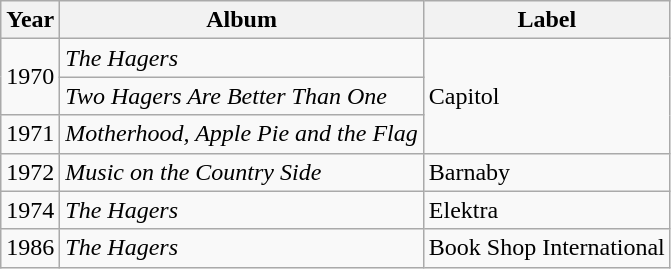<table class="wikitable">
<tr>
<th>Year</th>
<th>Album</th>
<th>Label</th>
</tr>
<tr>
<td rowspan="2">1970</td>
<td><em>The Hagers</em></td>
<td rowspan="3">Capitol</td>
</tr>
<tr>
<td><em>Two Hagers Are Better Than One</em></td>
</tr>
<tr>
<td>1971</td>
<td><em>Motherhood, Apple Pie and the Flag</em></td>
</tr>
<tr>
<td>1972</td>
<td><em>Music on the Country Side</em></td>
<td>Barnaby</td>
</tr>
<tr>
<td>1974</td>
<td><em>The Hagers</em></td>
<td>Elektra</td>
</tr>
<tr>
<td>1986</td>
<td><em>The Hagers</em></td>
<td>Book Shop International</td>
</tr>
</table>
